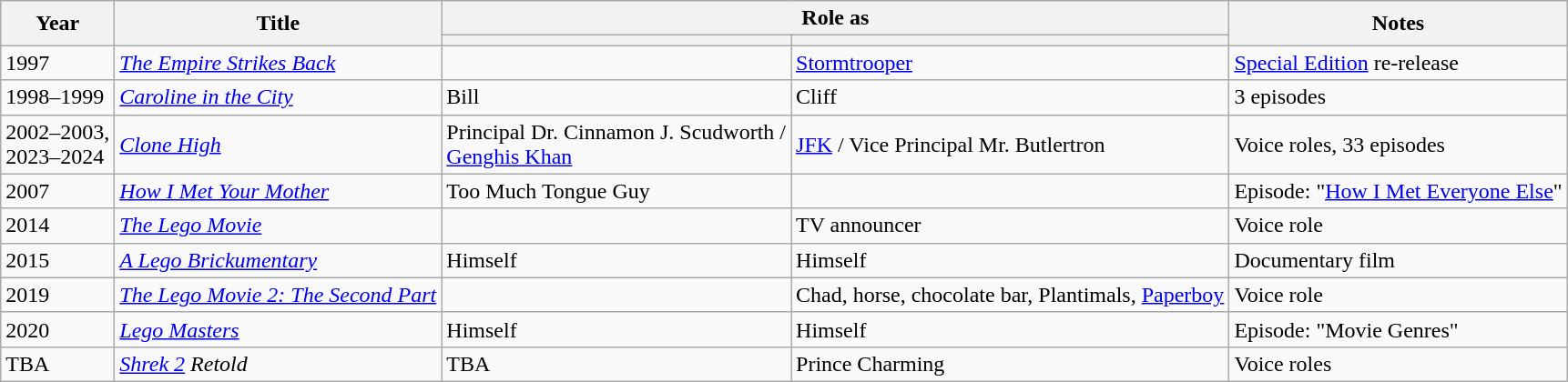<table class="wikitable">
<tr>
<th rowspan="2">Year</th>
<th rowspan="2">Title</th>
<th colspan="2">Role as</th>
<th rowspan="2">Notes</th>
</tr>
<tr>
<th></th>
<th></th>
</tr>
<tr>
<td>1997</td>
<td><em><a href='#'>The Empire Strikes Back</a></em></td>
<td></td>
<td><a href='#'>Stormtrooper</a></td>
<td><a href='#'>Special Edition</a> re-release</td>
</tr>
<tr>
<td>1998–1999</td>
<td><em><a href='#'>Caroline in the City</a></em></td>
<td>Bill</td>
<td>Cliff</td>
<td>3 episodes</td>
</tr>
<tr>
<td>2002–2003,<br>2023–2024</td>
<td><em><a href='#'>Clone High</a></em></td>
<td>Principal Dr. Cinnamon J. Scudworth /<br><a href='#'>Genghis Khan</a></td>
<td><a href='#'>JFK</a> / Vice Principal Mr. Butlertron</td>
<td>Voice roles, 33 episodes</td>
</tr>
<tr>
<td>2007</td>
<td><em><a href='#'>How I Met Your Mother</a></em></td>
<td>Too Much Tongue Guy</td>
<td></td>
<td>Episode: "<a href='#'>How I Met Everyone Else</a>"</td>
</tr>
<tr>
<td>2014</td>
<td><em><a href='#'>The Lego Movie</a></em></td>
<td></td>
<td>TV announcer</td>
<td>Voice role</td>
</tr>
<tr>
<td>2015</td>
<td><em><a href='#'>A Lego Brickumentary</a></em></td>
<td>Himself</td>
<td>Himself</td>
<td>Documentary film</td>
</tr>
<tr>
<td>2019</td>
<td><em><a href='#'>The Lego Movie 2: The Second Part</a></em></td>
<td></td>
<td>Chad, horse, chocolate bar, Plantimals, <a href='#'>Paperboy</a></td>
<td>Voice role</td>
</tr>
<tr>
<td>2020</td>
<td><em><a href='#'>Lego Masters</a></em></td>
<td>Himself</td>
<td>Himself</td>
<td>Episode: "Movie Genres"</td>
</tr>
<tr>
<td>TBA</td>
<td><em><a href='#'>Shrek 2</a> Retold</em></td>
<td>TBA</td>
<td>Prince Charming</td>
<td>Voice roles</td>
</tr>
</table>
